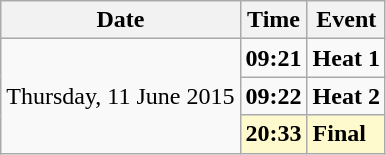<table class="wikitable">
<tr>
<th>Date</th>
<th>Time</th>
<th>Event</th>
</tr>
<tr>
<td rowspan="3">Thursday, 11 June 2015</td>
<td><strong>09:21</strong></td>
<td><strong>Heat 1</strong></td>
</tr>
<tr>
<td><strong>09:22</strong></td>
<td><strong>Heat 2</strong></td>
</tr>
<tr style="background-color:lemonchiffon;">
<td><strong>20:33</strong></td>
<td><strong>Final</strong></td>
</tr>
</table>
